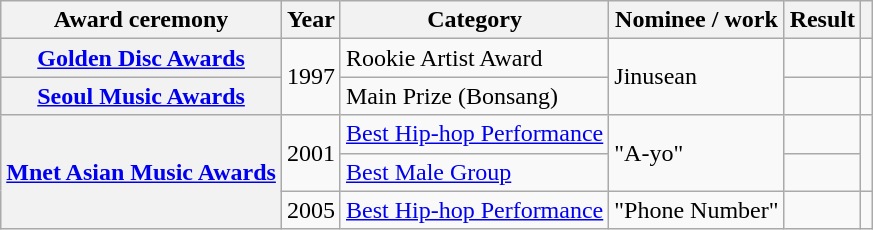<table class="wikitable plainrowheaders sortable">
<tr>
<th scope="col">Award ceremony</th>
<th scope="col">Year</th>
<th scope="col">Category </th>
<th scope="col">Nominee / work</th>
<th scope="col">Result</th>
<th scope="col" class="unsortable"></th>
</tr>
<tr>
<th scope="row"><a href='#'>Golden Disc Awards</a></th>
<td style="text-align:center" rowspan="2">1997</td>
<td>Rookie Artist Award</td>
<td rowspan="2">Jinusean</td>
<td></td>
<td style="text-align:center"></td>
</tr>
<tr>
<th scope="row"><a href='#'>Seoul Music Awards</a></th>
<td>Main Prize (Bonsang)</td>
<td></td>
<td style="text-align:center"></td>
</tr>
<tr>
<th scope="row" rowspan="3"><a href='#'>Mnet Asian Music Awards</a></th>
<td style="text-align:center" rowspan="2">2001</td>
<td><a href='#'>Best Hip-hop Performance</a></td>
<td rowspan="2">"A-yo"</td>
<td></td>
<td style="text-align:center" rowspan="2"></td>
</tr>
<tr>
<td><a href='#'>Best Male Group</a></td>
<td></td>
</tr>
<tr>
<td style="text-align:center">2005</td>
<td><a href='#'>Best Hip-hop Performance</a></td>
<td>"Phone Number"</td>
<td></td>
<td style="text-align:center"></td>
</tr>
</table>
